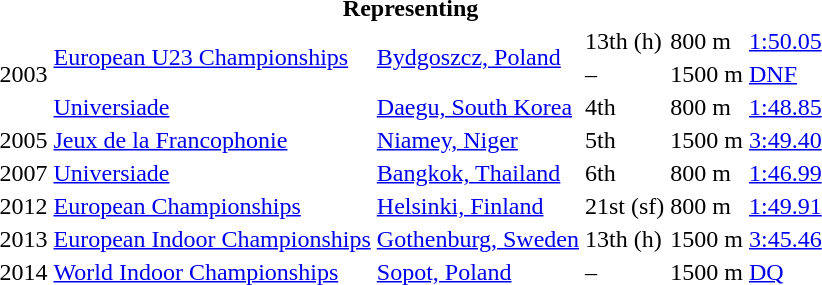<table>
<tr>
<th colspan="6">Representing </th>
</tr>
<tr>
<td rowspan=3>2003</td>
<td rowspan=2><a href='#'>European U23 Championships</a></td>
<td rowspan=2><a href='#'>Bydgoszcz, Poland</a></td>
<td>13th (h)</td>
<td>800 m</td>
<td><a href='#'>1:50.05</a></td>
</tr>
<tr>
<td>–</td>
<td>1500 m</td>
<td><a href='#'>DNF</a></td>
</tr>
<tr>
<td><a href='#'>Universiade</a></td>
<td><a href='#'>Daegu, South Korea</a></td>
<td>4th</td>
<td>800 m</td>
<td><a href='#'>1:48.85</a></td>
</tr>
<tr>
<td>2005</td>
<td><a href='#'>Jeux de la Francophonie</a></td>
<td><a href='#'>Niamey, Niger</a></td>
<td>5th</td>
<td>1500 m</td>
<td><a href='#'>3:49.40</a></td>
</tr>
<tr>
<td>2007</td>
<td><a href='#'>Universiade</a></td>
<td><a href='#'>Bangkok, Thailand</a></td>
<td>6th</td>
<td>800 m</td>
<td><a href='#'>1:46.99</a></td>
</tr>
<tr>
<td>2012</td>
<td><a href='#'>European Championships</a></td>
<td><a href='#'>Helsinki, Finland</a></td>
<td>21st (sf)</td>
<td>800 m</td>
<td><a href='#'>1:49.91</a></td>
</tr>
<tr>
<td>2013</td>
<td><a href='#'>European Indoor Championships</a></td>
<td><a href='#'>Gothenburg, Sweden</a></td>
<td>13th (h)</td>
<td>1500 m</td>
<td><a href='#'>3:45.46</a></td>
</tr>
<tr>
<td>2014</td>
<td><a href='#'>World Indoor Championships</a></td>
<td><a href='#'>Sopot, Poland</a></td>
<td>–</td>
<td>1500 m</td>
<td><a href='#'>DQ</a></td>
</tr>
</table>
